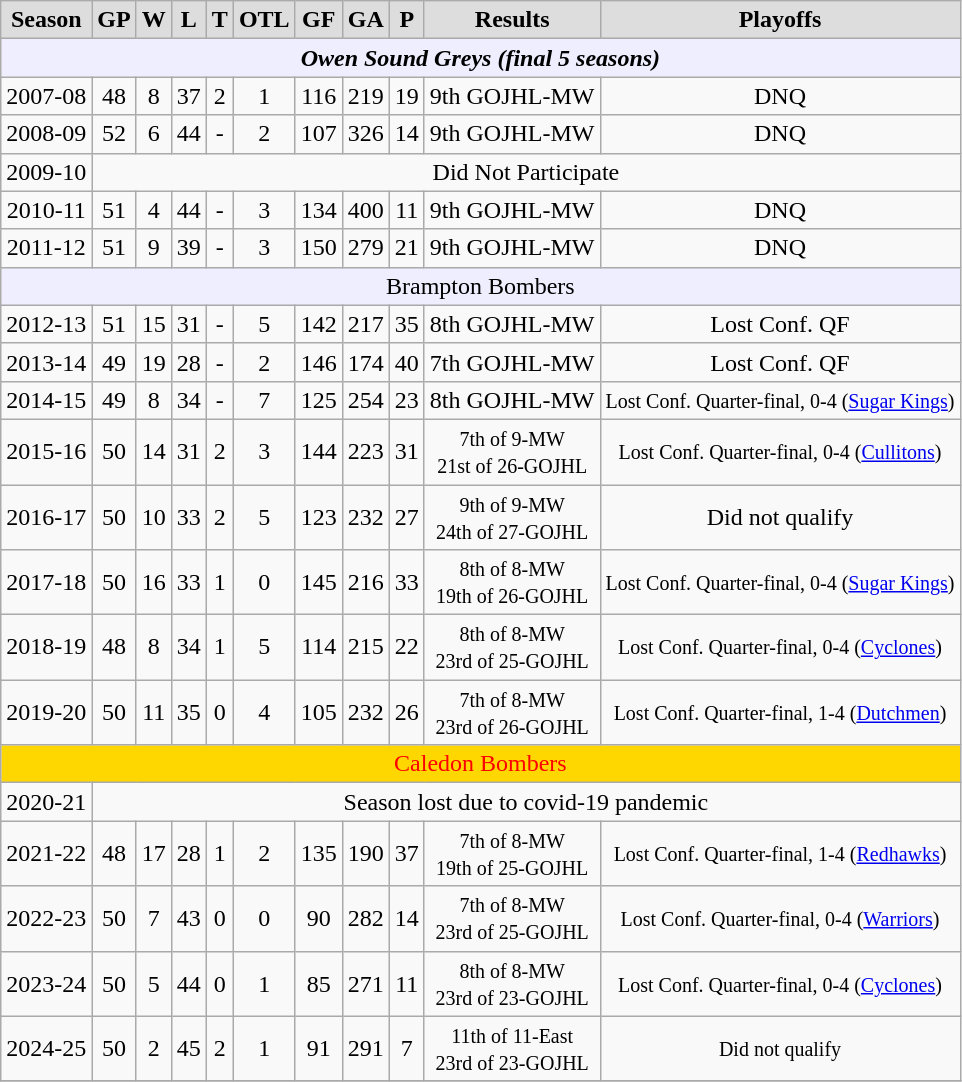<table class="wikitable">
<tr align="center"  bgcolor="#dddddd">
<td><strong>Season</strong></td>
<td><strong>GP</strong></td>
<td><strong>W</strong></td>
<td><strong>L</strong></td>
<td><strong>T</strong></td>
<td><strong>OTL</strong></td>
<td><strong>GF</strong></td>
<td><strong>GA</strong></td>
<td><strong>P</strong></td>
<td><strong>Results</strong></td>
<td><strong>Playoffs</strong></td>
</tr>
<tr align="center" bgcolor="#eeeeff">
<td colspan="11"><strong><em>Owen Sound Greys<strong> (final 5 seasons)<em></td>
</tr>
<tr align="center">
<td>2007-08</td>
<td>48</td>
<td>8</td>
<td>37</td>
<td>2</td>
<td>1</td>
<td>116</td>
<td>219</td>
<td>19</td>
<td>9th GOJHL-MW</td>
<td>DNQ</td>
</tr>
<tr align="center">
<td>2008-09</td>
<td>52</td>
<td>6</td>
<td>44</td>
<td>-</td>
<td>2</td>
<td>107</td>
<td>326</td>
<td>14</td>
<td>9th GOJHL-MW</td>
<td>DNQ</td>
</tr>
<tr align="center">
<td>2009-10</td>
<td colspan="10">Did Not Participate</td>
</tr>
<tr align="center">
<td>2010-11</td>
<td>51</td>
<td>4</td>
<td>44</td>
<td>-</td>
<td>3</td>
<td>134</td>
<td>400</td>
<td>11</td>
<td>9th GOJHL-MW</td>
<td>DNQ</td>
</tr>
<tr align="center">
<td>2011-12</td>
<td>51</td>
<td>9</td>
<td>39</td>
<td>-</td>
<td>3</td>
<td>150</td>
<td>279</td>
<td>21</td>
<td>9th GOJHL-MW</td>
<td>DNQ</td>
</tr>
<tr align="center" bgcolor="#eeeeff">
<td colspan="11"></em></strong>Brampton Bombers<strong><em></td>
</tr>
<tr align="center">
<td>2012-13</td>
<td>51</td>
<td>15</td>
<td>31</td>
<td>-</td>
<td>5</td>
<td>142</td>
<td>217</td>
<td>35</td>
<td>8th GOJHL-MW</td>
<td>Lost Conf. QF</td>
</tr>
<tr align="center">
<td>2013-14</td>
<td>49</td>
<td>19</td>
<td>28</td>
<td>-</td>
<td>2</td>
<td>146</td>
<td>174</td>
<td>40</td>
<td>7th GOJHL-MW</td>
<td>Lost Conf. QF</td>
</tr>
<tr align="center">
<td>2014-15</td>
<td>49</td>
<td>8</td>
<td>34</td>
<td>-</td>
<td>7</td>
<td>125</td>
<td>254</td>
<td>23</td>
<td>8th GOJHL-MW</td>
<td><small>Lost Conf. Quarter-final, 0-4 (<a href='#'>Sugar Kings</a>)</small></td>
</tr>
<tr align="center">
<td>2015-16</td>
<td>50</td>
<td>14</td>
<td>31</td>
<td>2</td>
<td>3</td>
<td>144</td>
<td>223</td>
<td>31</td>
<td><small>7th of 9-MW<br>21st of 26-GOJHL </small></td>
<td><small>Lost Conf. Quarter-final, 0-4 (<a href='#'>Cullitons</a>)</small></td>
</tr>
<tr align="center">
<td>2016-17</td>
<td>50</td>
<td>10</td>
<td>33</td>
<td>2</td>
<td>5</td>
<td>123</td>
<td>232</td>
<td>27</td>
<td><small>9th of 9-MW<br>24th of 27-GOJHL</small></td>
<td>Did not qualify</td>
</tr>
<tr align="center">
<td>2017-18</td>
<td>50</td>
<td>16</td>
<td>33</td>
<td>1</td>
<td>0</td>
<td>145</td>
<td>216</td>
<td>33</td>
<td><small>8th of 8-MW<br>19th of 26-GOJHL</small></td>
<td><small>Lost Conf. Quarter-final, 0-4 (<a href='#'>Sugar Kings</a>)</small></td>
</tr>
<tr align="center">
<td>2018-19</td>
<td>48</td>
<td>8</td>
<td>34</td>
<td>1</td>
<td>5</td>
<td>114</td>
<td>215</td>
<td>22</td>
<td><small>8th of 8-MW<br>23rd of 25-GOJHL</small></td>
<td><small>Lost Conf. Quarter-final, 0-4 (<a href='#'>Cyclones</a>)</small></td>
</tr>
<tr align="center">
<td>2019-20</td>
<td>50</td>
<td>11</td>
<td>35</td>
<td>0</td>
<td>4</td>
<td>105</td>
<td>232</td>
<td>26</td>
<td><small>7th of 8-MW<br>23rd of 26-GOJHL</small></td>
<td><small>Lost Conf. Quarter-final, 1-4 (<a href='#'>Dutchmen</a>)</small></td>
</tr>
<tr align="center"  bgcolor="gold"  style="color:red">
<td Colspan=11></strong>Caledon Bombers<strong></td>
</tr>
<tr align="center">
<td>2020-21</td>
<td colspan=10>Season lost due to covid-19 pandemic</td>
</tr>
<tr align="center">
<td>2021-22</td>
<td>48</td>
<td>17</td>
<td>28</td>
<td>1</td>
<td>2</td>
<td>135</td>
<td>190</td>
<td>37</td>
<td><small>7th of 8-MW<br>19th of 25-GOJHL</small></td>
<td><small>Lost Conf. Quarter-final, 1-4 (<a href='#'>Redhawks</a>)</small></td>
</tr>
<tr align="center">
<td>2022-23</td>
<td>50</td>
<td>7</td>
<td>43</td>
<td>0</td>
<td>0</td>
<td>90</td>
<td>282</td>
<td>14</td>
<td><small>7th of 8-MW<br>23rd of 25-GOJHL</small></td>
<td><small>Lost Conf. Quarter-final, 0-4 (<a href='#'>Warriors</a>)</small></td>
</tr>
<tr align="center">
<td>2023-24</td>
<td>50</td>
<td>5</td>
<td>44</td>
<td>0</td>
<td>1</td>
<td>85</td>
<td>271</td>
<td>11</td>
<td><small>8th of 8-MW<br>23rd of 23-GOJHL</small></td>
<td><small>Lost Conf. Quarter-final, 0-4 (<a href='#'>Cyclones</a>)</small></td>
</tr>
<tr align="center">
<td>2024-25</td>
<td>50</td>
<td>2</td>
<td>45</td>
<td>2</td>
<td>1</td>
<td>91</td>
<td>291</td>
<td>7</td>
<td><small>11th of 11-East<br>23rd of 23-GOJHL</small></td>
<td><small>Did not qualify</small></td>
</tr>
<tr align="center">
</tr>
</table>
